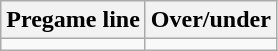<table class="wikitable">
<tr align="center">
<th style=>Pregame line</th>
<th style=>Over/under</th>
</tr>
<tr align="center">
<td></td>
<td></td>
</tr>
</table>
